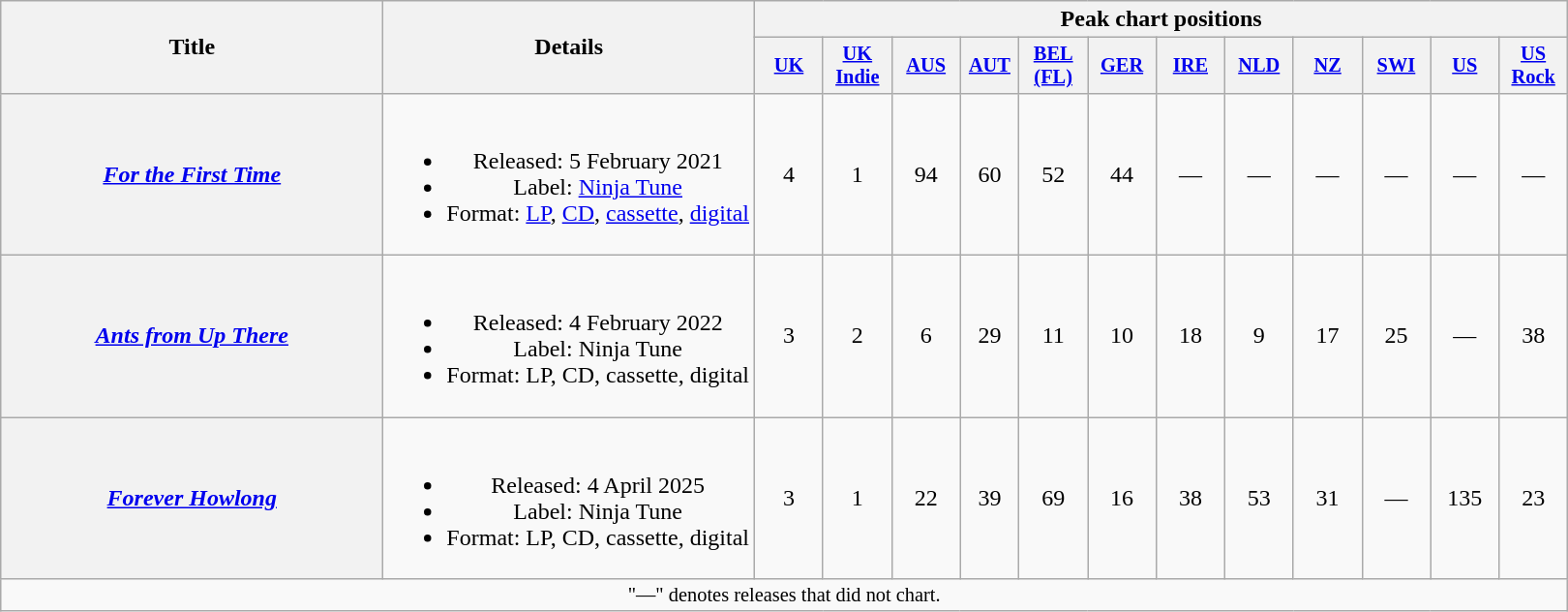<table class="wikitable plainrowheaders" style="text-align:center;">
<tr>
<th scope="col" rowspan="2" style="width:16em;">Title</th>
<th scope="col" rowspan="2">Details</th>
<th colspan="12" scope="col">Peak chart positions</th>
</tr>
<tr>
<th scope="col" style="width:3em;font-size:85%;"><a href='#'>UK</a><br></th>
<th scope="col" style="width:3em;font-size:85%;"><a href='#'>UK<br>Indie</a><br></th>
<th scope="col" style="width:3em;font-size:85%;"><a href='#'>AUS</a><br></th>
<th scope="col" style="width:2.5em;font-size:85%;"><a href='#'>AUT</a><br></th>
<th scope="col" style="width:3em;font-size:85%;"><a href='#'>BEL<br>(FL)</a><br></th>
<th scope="col" style="width:3em;font-size:85%;"><a href='#'>GER</a><br></th>
<th scope="col" style="width:3em;font-size:85%;"><a href='#'>IRE</a><br></th>
<th scope="col" style="width:3em;font-size:85%;"><a href='#'>NLD</a><br></th>
<th scope="col" style="width:3em;font-size:85%;"><a href='#'>NZ</a><br></th>
<th scope="col" style="width:3em;font-size:85%;"><a href='#'>SWI</a><br></th>
<th scope="col" style="width:3em;font-size:85%;"><a href='#'>US</a><br></th>
<th scope="col" style="width:3em;font-size:85%;"><a href='#'>US<br>Rock</a><br></th>
</tr>
<tr>
<th scope="row"><em><a href='#'>For the First Time</a></em></th>
<td><br><ul><li>Released: 5 February 2021</li><li>Label: <a href='#'>Ninja Tune</a></li><li>Format: <a href='#'>LP</a>, <a href='#'>CD</a>, <a href='#'>cassette</a>, <a href='#'>digital</a></li></ul></td>
<td>4</td>
<td>1</td>
<td>94</td>
<td>60</td>
<td>52</td>
<td>44</td>
<td>—</td>
<td>—</td>
<td>—</td>
<td>—</td>
<td>—</td>
<td>—</td>
</tr>
<tr>
<th scope="row"><em><a href='#'>Ants from Up There</a></em></th>
<td><br><ul><li>Released: 4 February 2022</li><li>Label: Ninja Tune</li><li>Format: LP, CD, cassette, digital</li></ul></td>
<td>3</td>
<td>2</td>
<td>6</td>
<td>29</td>
<td>11</td>
<td>10</td>
<td>18</td>
<td>9</td>
<td>17</td>
<td>25</td>
<td>—</td>
<td>38</td>
</tr>
<tr>
<th scope="row"><em><a href='#'>Forever Howlong</a></em></th>
<td><br><ul><li>Released: 4 April 2025</li><li>Label: Ninja Tune</li><li>Format: LP, CD, cassette, digital</li></ul></td>
<td>3</td>
<td>1</td>
<td>22</td>
<td>39</td>
<td>69</td>
<td>16</td>
<td>38</td>
<td>53</td>
<td>31</td>
<td>—</td>
<td>135</td>
<td>23</td>
</tr>
<tr>
<td colspan="14" align="center" style="font-size: 85%">"—" denotes releases that did not chart.</td>
</tr>
</table>
